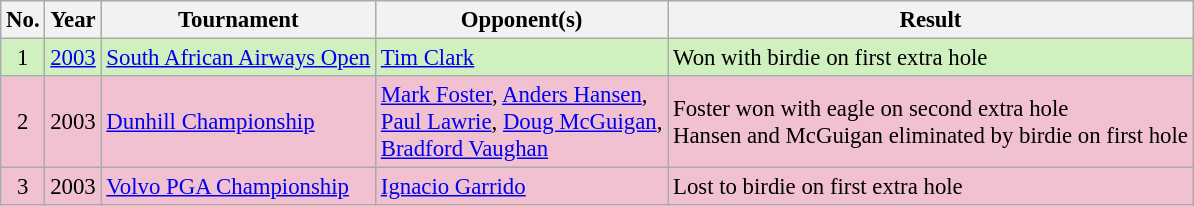<table class="wikitable" style="font-size:95%;">
<tr>
<th>No.</th>
<th>Year</th>
<th>Tournament</th>
<th>Opponent(s)</th>
<th>Result</th>
</tr>
<tr style="background:#D0F0C0;">
<td align=center>1</td>
<td><a href='#'>2003</a></td>
<td><a href='#'>South African Airways Open</a></td>
<td> <a href='#'>Tim Clark</a></td>
<td>Won with birdie on first extra hole</td>
</tr>
<tr style="background:#F2C1D1;">
<td align=center>2</td>
<td>2003</td>
<td><a href='#'>Dunhill Championship</a></td>
<td> <a href='#'>Mark Foster</a>,  <a href='#'>Anders Hansen</a>,<br> <a href='#'>Paul Lawrie</a>,  <a href='#'>Doug McGuigan</a>,<br> <a href='#'>Bradford Vaughan</a></td>
<td>Foster won with eagle on second extra hole<br>Hansen and McGuigan eliminated by birdie on first hole</td>
</tr>
<tr style="background:#F2C1D1;">
<td align=center>3</td>
<td>2003</td>
<td><a href='#'>Volvo PGA Championship</a></td>
<td> <a href='#'>Ignacio Garrido</a></td>
<td>Lost to birdie on first extra hole</td>
</tr>
</table>
